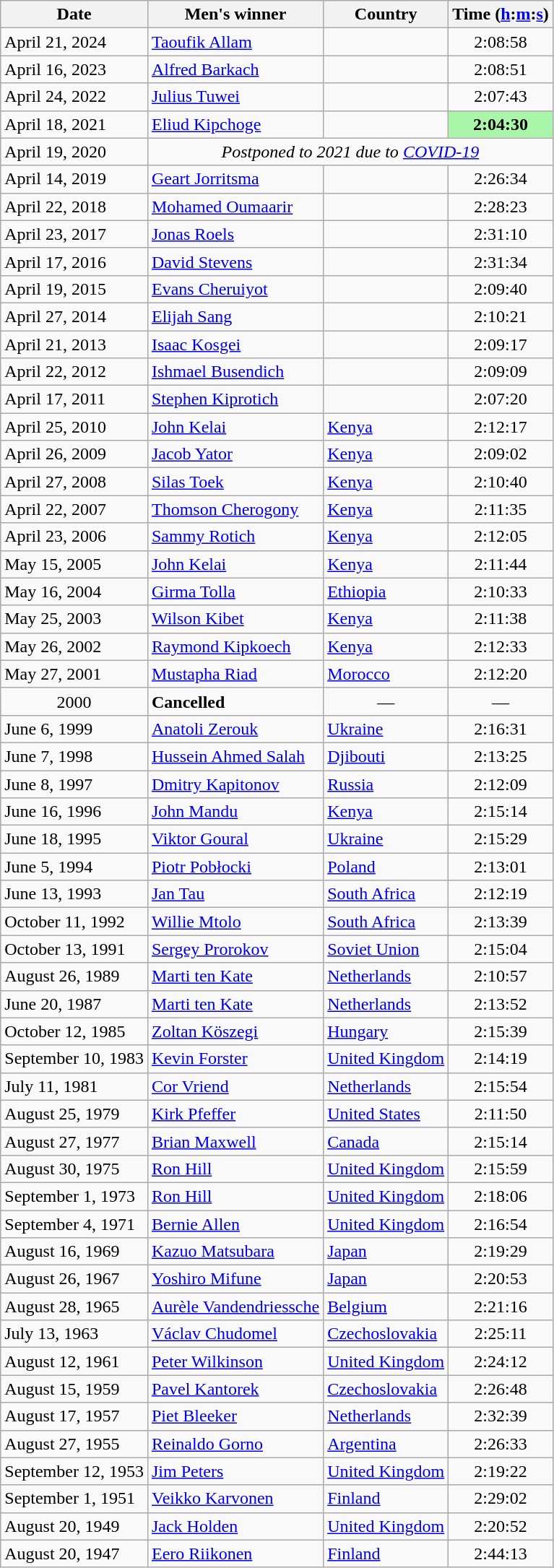<table class="wikitable sortable" style="text-align:left">
<tr>
<th>Date</th>
<th class=unsortable>Men's winner</th>
<th>Country</th>
<th>Time (<a href='#'>h</a>:<a href='#'>m</a>:<a href='#'>s</a>)</th>
</tr>
<tr>
<td>April 21, 2024</td>
<td><a href='#'>Taoufik Allam</a></td>
<td></td>
<td align="center">2:08:58</td>
</tr>
<tr>
<td>April 16, 2023</td>
<td><a href='#'>Alfred Barkach</a></td>
<td></td>
<td align="center">2:08:51</td>
</tr>
<tr>
<td>April 24, 2022</td>
<td><a href='#'>Julius Tuwei</a></td>
<td></td>
<td align="center">2:07:43</td>
</tr>
<tr>
<td>April 18, 2021</td>
<td><a href='#'>Eliud Kipchoge</a></td>
<td></td>
<td align="center" bgcolor=#A9F5A9><strong>2:04:30</strong></td>
</tr>
<tr>
<td>April 19, 2020</td>
<td colspan=3 align=center><em>Postponed to 2021 due to <a href='#'>COVID-19</a></em></td>
</tr>
<tr>
<td>April 14, 2019</td>
<td><a href='#'>Geart Jorritsma</a></td>
<td></td>
<td align="center">2:26:34</td>
</tr>
<tr>
<td>April 22, 2018</td>
<td><a href='#'>Mohamed Oumaarir</a></td>
<td></td>
<td align="center">2:28:23</td>
</tr>
<tr>
<td>April 23, 2017</td>
<td><a href='#'>Jonas Roels</a></td>
<td></td>
<td align="center">2:31:10</td>
</tr>
<tr>
<td>April 17, 2016</td>
<td><a href='#'>David Stevens</a></td>
<td></td>
<td align="center">2:31:34</td>
</tr>
<tr>
<td>April 19, 2015</td>
<td><a href='#'>Evans Cheruiyot</a></td>
<td></td>
<td align="center">2:09:40</td>
</tr>
<tr>
<td>April 27, 2014</td>
<td><a href='#'>Elijah Sang</a></td>
<td></td>
<td align="center">2:10:21</td>
</tr>
<tr>
<td>April 21, 2013</td>
<td><a href='#'>Isaac Kosgei</a></td>
<td></td>
<td align="center">2:09:17</td>
</tr>
<tr>
<td>April 22, 2012</td>
<td><a href='#'>Ishmael Busendich</a></td>
<td></td>
<td align="center">2:09:09</td>
</tr>
<tr>
<td>April 17, 2011</td>
<td><a href='#'>Stephen Kiprotich</a></td>
<td></td>
<td align="center">2:07:20</td>
</tr>
<tr>
<td>April 25, 2010</td>
<td><a href='#'>John Kelai</a></td>
<td> <a href='#'>Kenya</a></td>
<td align="center">2:12:17</td>
</tr>
<tr>
<td>April 26, 2009</td>
<td><a href='#'>Jacob Yator</a></td>
<td> <a href='#'>Kenya</a></td>
<td align="center">2:09:02</td>
</tr>
<tr>
<td>April 27, 2008</td>
<td><a href='#'>Silas Toek</a></td>
<td> <a href='#'>Kenya</a></td>
<td align="center">2:10:40</td>
</tr>
<tr>
<td>April 22, 2007</td>
<td><a href='#'>Thomson Cherogony</a></td>
<td> <a href='#'>Kenya</a></td>
<td align="center">2:11:35</td>
</tr>
<tr>
<td>April 23, 2006</td>
<td><a href='#'>Sammy Rotich</a></td>
<td> <a href='#'>Kenya</a></td>
<td align="center">2:12:05</td>
</tr>
<tr>
<td>May 15, 2005</td>
<td><a href='#'>John Kelai</a></td>
<td> <a href='#'>Kenya</a></td>
<td align="center">2:11:44</td>
</tr>
<tr>
<td>May 16, 2004</td>
<td><a href='#'>Girma Tolla</a></td>
<td> <a href='#'>Ethiopia</a></td>
<td align="center">2:10:33</td>
</tr>
<tr>
<td>May 25, 2003</td>
<td><a href='#'>Wilson Kibet</a></td>
<td> <a href='#'>Kenya</a></td>
<td align="center">2:11:38</td>
</tr>
<tr>
<td>May 26, 2002</td>
<td><a href='#'>Raymond Kipkoech</a></td>
<td> <a href='#'>Kenya</a></td>
<td align="center">2:12:33</td>
</tr>
<tr>
<td>May 27, 2001</td>
<td><a href='#'>Mustapha Riad</a></td>
<td> <a href='#'>Morocco</a></td>
<td align="center">2:12:20</td>
</tr>
<tr>
<td align="center">2000</td>
<td><strong>Cancelled</strong></td>
<td align="center">—</td>
<td align="center">—</td>
</tr>
<tr>
<td>June 6, 1999</td>
<td><a href='#'>Anatoli Zerouk</a></td>
<td> <a href='#'>Ukraine</a></td>
<td align="center">2:16:31</td>
</tr>
<tr>
<td>June 7, 1998</td>
<td><a href='#'>Hussein Ahmed Salah</a></td>
<td> <a href='#'>Djibouti</a></td>
<td align="center">2:13:25</td>
</tr>
<tr>
<td>June 8, 1997</td>
<td><a href='#'>Dmitry Kapitonov</a></td>
<td> <a href='#'>Russia</a></td>
<td align="center">2:12:09</td>
</tr>
<tr>
<td>June 16, 1996</td>
<td><a href='#'>John Mandu</a></td>
<td> <a href='#'>Kenya</a></td>
<td align="center">2:15:14</td>
</tr>
<tr>
<td>June 18, 1995</td>
<td><a href='#'>Viktor Goural</a></td>
<td> <a href='#'>Ukraine</a></td>
<td align="center">2:15:29</td>
</tr>
<tr>
<td>June 5, 1994</td>
<td><a href='#'>Piotr Pobłocki</a></td>
<td> <a href='#'>Poland</a></td>
<td align="center">2:13:01</td>
</tr>
<tr>
<td>June 13, 1993</td>
<td><a href='#'>Jan Tau</a></td>
<td> <a href='#'>South Africa</a></td>
<td align="center">2:12:19</td>
</tr>
<tr>
<td>October 11, 1992</td>
<td><a href='#'>Willie Mtolo</a></td>
<td> <a href='#'>South Africa</a></td>
<td align="center">2:13:39</td>
</tr>
<tr>
<td>October 13, 1991</td>
<td><a href='#'>Sergey Prorokov</a></td>
<td> <a href='#'>Soviet Union</a></td>
<td align="center">2:15:04</td>
</tr>
<tr>
<td>August 26, 1989</td>
<td><a href='#'>Marti ten Kate</a></td>
<td> <a href='#'>Netherlands</a></td>
<td align="center">2:10:57</td>
</tr>
<tr>
<td>June 20, 1987</td>
<td><a href='#'>Marti ten Kate</a></td>
<td> <a href='#'>Netherlands</a></td>
<td align="center">2:13:52</td>
</tr>
<tr>
<td>October 12, 1985</td>
<td><a href='#'>Zoltan Köszegi</a></td>
<td> <a href='#'>Hungary</a></td>
<td align="center">2:15:39</td>
</tr>
<tr>
<td>September 10, 1983</td>
<td><a href='#'>Kevin Forster</a></td>
<td> <a href='#'>United Kingdom</a></td>
<td align="center">2:14:19</td>
</tr>
<tr>
<td>July 11, 1981</td>
<td><a href='#'>Cor Vriend</a></td>
<td> <a href='#'>Netherlands</a></td>
<td align="center">2:15:54</td>
</tr>
<tr>
<td>August 25, 1979</td>
<td><a href='#'>Kirk Pfeffer</a></td>
<td> <a href='#'>United States</a></td>
<td align="center">2:11:50</td>
</tr>
<tr>
<td>August 27, 1977</td>
<td><a href='#'>Brian Maxwell</a></td>
<td> <a href='#'>Canada</a></td>
<td align="center">2:15:14</td>
</tr>
<tr>
<td>August 30, 1975</td>
<td><a href='#'>Ron Hill</a></td>
<td> <a href='#'>United Kingdom</a></td>
<td align="center">2:15:59</td>
</tr>
<tr>
<td>September 1, 1973</td>
<td><a href='#'>Ron Hill</a></td>
<td> <a href='#'>United Kingdom</a></td>
<td align="center">2:18:06</td>
</tr>
<tr>
<td>September 4, 1971</td>
<td><a href='#'>Bernie Allen</a></td>
<td> <a href='#'>United Kingdom</a></td>
<td align="center">2:16:54</td>
</tr>
<tr>
<td>August 16, 1969</td>
<td><a href='#'>Kazuo Matsubara</a></td>
<td> <a href='#'>Japan</a></td>
<td align="center">2:19:29</td>
</tr>
<tr>
<td>August 26, 1967</td>
<td><a href='#'>Yoshiro Mifune</a></td>
<td> <a href='#'>Japan</a></td>
<td align="center">2:20:53</td>
</tr>
<tr>
<td>August 28, 1965</td>
<td><a href='#'>Aurèle Vandendriessche</a></td>
<td> <a href='#'>Belgium</a></td>
<td align="center">2:21:16</td>
</tr>
<tr>
<td>July 13, 1963</td>
<td><a href='#'>Václav Chudomel</a></td>
<td> <a href='#'>Czechoslovakia</a></td>
<td align="center">2:25:11</td>
</tr>
<tr>
<td>August 12, 1961</td>
<td><a href='#'>Peter Wilkinson</a></td>
<td> <a href='#'>United Kingdom</a></td>
<td align="center">2:24:12</td>
</tr>
<tr>
<td>August 15, 1959</td>
<td><a href='#'>Pavel Kantorek</a></td>
<td> <a href='#'>Czechoslovakia</a></td>
<td align="center">2:26:48</td>
</tr>
<tr>
<td>August 17, 1957</td>
<td><a href='#'>Piet Bleeker</a></td>
<td> <a href='#'>Netherlands</a></td>
<td align="center">2:32:39</td>
</tr>
<tr>
<td>August 27, 1955</td>
<td><a href='#'>Reinaldo Gorno</a></td>
<td> <a href='#'>Argentina</a></td>
<td align="center">2:26:33</td>
</tr>
<tr>
<td>September 12, 1953</td>
<td><a href='#'>Jim Peters</a></td>
<td> <a href='#'>United Kingdom</a></td>
<td align="center">2:19:22</td>
</tr>
<tr>
<td>September 1, 1951</td>
<td><a href='#'>Veikko Karvonen</a></td>
<td> <a href='#'>Finland</a></td>
<td align="center">2:29:02</td>
</tr>
<tr>
<td>August 20, 1949</td>
<td><a href='#'>Jack Holden</a></td>
<td> <a href='#'>United Kingdom</a></td>
<td align="center">2:20:52</td>
</tr>
<tr>
<td>August 20, 1947</td>
<td><a href='#'>Eero Riikonen</a></td>
<td> <a href='#'>Finland</a></td>
<td align="center">2:44:13</td>
</tr>
</table>
